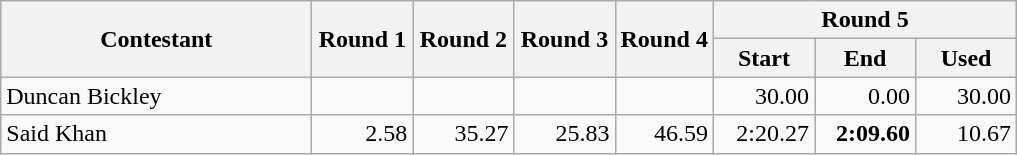<table class="wikitable">
<tr>
<th rowspan="2" width="200">Contestant</th>
<th rowspan="2" width="60">Round 1</th>
<th rowspan="2" width="60">Round 2</th>
<th rowspan="2" width="60">Round 3</th>
<th rowspan="2">Round 4</th>
<th colspan="3">Round 5</th>
</tr>
<tr>
<th width="60">Start</th>
<th width="60">End</th>
<th width="60">Used</th>
</tr>
<tr>
<td>Duncan Bickley</td>
<td align="right"></td>
<td align="right"></td>
<td align="right"></td>
<td align="right"></td>
<td align="right">30.00</td>
<td align="right">0.00</td>
<td align="right">30.00</td>
</tr>
<tr>
<td>Said Khan</td>
<td align="right">2.58</td>
<td align="right">35.27</td>
<td align="right">25.83</td>
<td align="right">46.59</td>
<td align="right">2:20.27</td>
<td align="right"><strong>2:09.60</strong></td>
<td align="right">10.67</td>
</tr>
</table>
